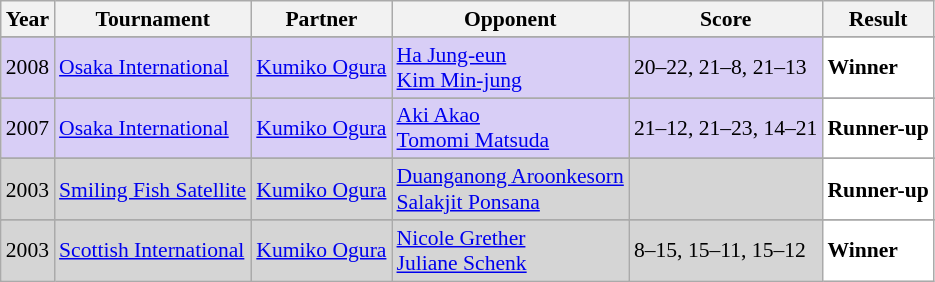<table class="sortable wikitable" style="font-size: 90%;">
<tr>
<th>Year</th>
<th>Tournament</th>
<th>Partner</th>
<th>Opponent</th>
<th>Score</th>
<th>Result</th>
</tr>
<tr>
</tr>
<tr style="background:#D8CEF6">
<td align="center">2008</td>
<td align="left"><a href='#'>Osaka International</a></td>
<td align="left"> <a href='#'>Kumiko Ogura</a></td>
<td align="left"> <a href='#'>Ha Jung-eun</a><br> <a href='#'>Kim Min-jung</a></td>
<td align="left">20–22, 21–8, 21–13</td>
<td style="text-align:left; background:white"> <strong>Winner</strong></td>
</tr>
<tr>
</tr>
<tr style="background:#D8CEF6">
<td align="center">2007</td>
<td align="left"><a href='#'>Osaka International</a></td>
<td align="left"> <a href='#'>Kumiko Ogura</a></td>
<td align="left"> <a href='#'>Aki Akao</a><br> <a href='#'>Tomomi Matsuda</a></td>
<td align="left">21–12, 21–23, 14–21</td>
<td style="text-align:left; background:white"> <strong>Runner-up</strong></td>
</tr>
<tr>
</tr>
<tr style="background:#D5D5D5">
<td align="center">2003</td>
<td align="left"><a href='#'>Smiling Fish Satellite</a></td>
<td align="left"> <a href='#'>Kumiko Ogura</a></td>
<td align="left"> <a href='#'>Duanganong Aroonkesorn</a><br> <a href='#'>Salakjit Ponsana</a></td>
<td align="left"></td>
<td style="text-align:left; background:white"> <strong>Runner-up</strong></td>
</tr>
<tr>
</tr>
<tr style="background:#D5D5D5">
<td align="center">2003</td>
<td align="left"><a href='#'>Scottish International</a></td>
<td align="left"> <a href='#'>Kumiko Ogura</a></td>
<td align="left"> <a href='#'>Nicole Grether</a><br> <a href='#'>Juliane Schenk</a></td>
<td align="left">8–15, 15–11, 15–12</td>
<td style="text-align:left; background:white"> <strong>Winner</strong></td>
</tr>
</table>
